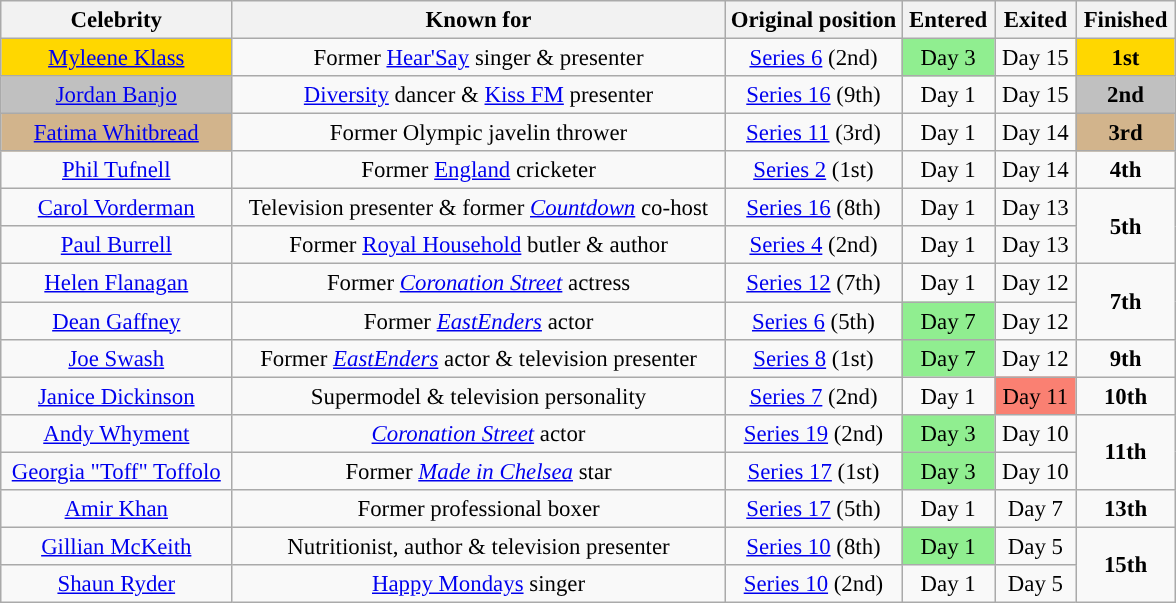<table class=wikitable sortable" style="text-align: center; white-space:nowrap; margin:auto; font-size:95.2%">
<tr>
<th style="width:27% scope="col">Celebrity</th>
<th style="width:49% scope="col">Known for</th>
<th style="width:15%">Original position</th>
<th style="width:8% scope="col">Entered</th>
<th style="width:8% scope="col">Exited</th>
<th style="width:8% scope="col">Finished</th>
</tr>
<tr>
<td style="background:gold"><a href='#'>Myleene Klass</a></td>
<td>Former <a href='#'>Hear'Say</a> singer & presenter</td>
<td><a href='#'>Series 6</a> (2nd)</td>
<td style="background:lightgreen">Day 3</td>
<td>Day 15</td>
<td style="background:gold"><strong>1st</strong></td>
</tr>
<tr>
<td style="background:silver"><a href='#'>Jordan Banjo</a></td>
<td><a href='#'>Diversity</a> dancer & <a href='#'>Kiss FM</a> presenter</td>
<td><a href='#'>Series 16</a> (9th)</td>
<td>Day 1</td>
<td>Day 15</td>
<td style="background:silver"><strong>2nd</strong></td>
</tr>
<tr>
<td style="background:tan"><a href='#'>Fatima Whitbread</a></td>
<td>Former Olympic javelin thrower</td>
<td><a href='#'>Series 11</a> (3rd)</td>
<td>Day 1</td>
<td>Day 14</td>
<td style="background:tan"><strong>3rd</strong></td>
</tr>
<tr>
<td><a href='#'>Phil Tufnell</a></td>
<td>Former <a href='#'>England</a> cricketer</td>
<td><a href='#'>Series 2</a> (1st)</td>
<td>Day 1</td>
<td>Day 14</td>
<td><strong>4th</strong></td>
</tr>
<tr>
<td><a href='#'>Carol Vorderman</a></td>
<td>Television presenter & former <em><a href='#'>Countdown</a></em> co-host</td>
<td><a href='#'>Series 16</a> (8th)</td>
<td>Day 1</td>
<td>Day 13</td>
<td rowspan=2><strong>5th</strong></td>
</tr>
<tr>
<td><a href='#'>Paul Burrell</a></td>
<td>Former <a href='#'>Royal Household</a> butler & author</td>
<td><a href='#'>Series 4</a> (2nd)</td>
<td>Day 1</td>
<td>Day 13</td>
</tr>
<tr>
<td><a href='#'>Helen Flanagan</a></td>
<td>Former <em><a href='#'>Coronation Street</a></em> actress</td>
<td><a href='#'>Series 12</a> (7th)</td>
<td>Day 1</td>
<td>Day 12</td>
<td rowspan=2><strong>7th</strong></td>
</tr>
<tr>
<td><a href='#'>Dean Gaffney</a></td>
<td>Former <em><a href='#'>EastEnders</a></em> actor</td>
<td><a href='#'>Series 6</a> (5th)</td>
<td style="background:lightgreen">Day 7</td>
<td>Day 12</td>
</tr>
<tr>
<td><a href='#'>Joe Swash</a></td>
<td>Former <em><a href='#'>EastEnders</a></em> actor & television presenter</td>
<td><a href='#'>Series 8</a> (1st)</td>
<td style="background:lightgreen">Day 7</td>
<td>Day 12</td>
<td><strong>9th</strong></td>
</tr>
<tr>
<td><a href='#'>Janice Dickinson</a></td>
<td>Supermodel & television personality</td>
<td><a href='#'>Series 7</a> (2nd)</td>
<td>Day 1</td>
<td style="background:salmon">Day 11</td>
<td><strong>10th</strong></td>
</tr>
<tr>
<td><a href='#'>Andy Whyment</a></td>
<td><em><a href='#'>Coronation Street</a></em> actor</td>
<td><a href='#'>Series 19</a> (2nd)</td>
<td style="background:lightgreen">Day 3</td>
<td>Day 10</td>
<td rowspan=2><strong>11th</strong></td>
</tr>
<tr>
<td><a href='#'>Georgia "Toff" Toffolo</a></td>
<td>Former <em><a href='#'>Made in Chelsea</a></em> star</td>
<td><a href='#'>Series 17</a> (1st)</td>
<td style="background:lightgreen">Day 3</td>
<td>Day 10</td>
</tr>
<tr>
<td><a href='#'>Amir Khan</a></td>
<td>Former professional boxer</td>
<td><a href='#'>Series 17</a> (5th)</td>
<td>Day 1</td>
<td>Day 7</td>
<td><strong>13th</strong></td>
</tr>
<tr>
<td><a href='#'>Gillian McKeith</a></td>
<td>Nutritionist, author & television presenter</td>
<td><a href='#'>Series 10</a> (8th)</td>
<td style="background:lightgreen">Day 1</td>
<td>Day 5</td>
<td rowspan=2><strong>15th</strong></td>
</tr>
<tr>
<td><a href='#'>Shaun Ryder</a></td>
<td><a href='#'>Happy Mondays</a> singer</td>
<td><a href='#'>Series 10</a> (2nd)</td>
<td>Day 1</td>
<td>Day 5</td>
</tr>
</table>
